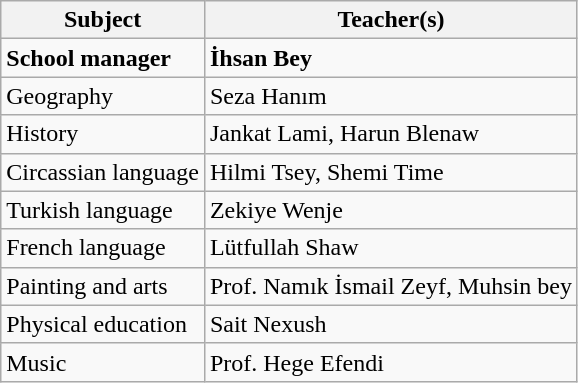<table class="wikitable">
<tr>
<th>Subject</th>
<th>Teacher(s)</th>
</tr>
<tr>
<td><strong>School manager</strong></td>
<td><strong>İhsan Bey</strong></td>
</tr>
<tr>
<td>Geography</td>
<td>Seza Hanım</td>
</tr>
<tr>
<td>History</td>
<td>Jankat Lami, Harun Blenaw</td>
</tr>
<tr>
<td>Circassian language</td>
<td>Hilmi Tsey, Shemi Time</td>
</tr>
<tr>
<td>Turkish language</td>
<td>Zekiye Wenje</td>
</tr>
<tr>
<td>French language</td>
<td>Lütfullah Shaw</td>
</tr>
<tr>
<td>Painting and arts</td>
<td>Prof. Namık İsmail Zeyf, Muhsin bey</td>
</tr>
<tr>
<td>Physical education</td>
<td>Sait Nexush</td>
</tr>
<tr>
<td>Music</td>
<td>Prof. Hege Efendi</td>
</tr>
</table>
